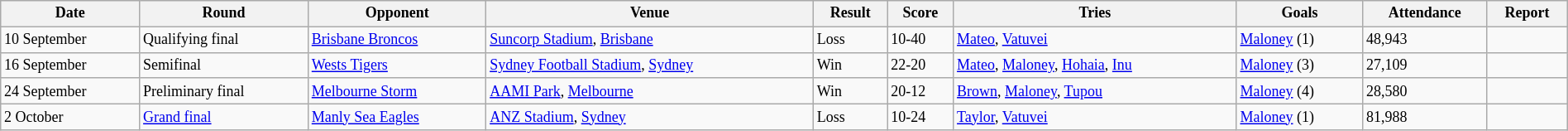<table class="wikitable" style="font-size:75%; width:100%;">
<tr>
<th>Date</th>
<th>Round</th>
<th>Opponent</th>
<th>Venue</th>
<th>Result</th>
<th>Score</th>
<th>Tries</th>
<th>Goals</th>
<th>Attendance</th>
<th>Report</th>
</tr>
<tr style=>
<td>10 September</td>
<td>Qualifying final</td>
<td> <a href='#'>Brisbane Broncos</a></td>
<td><a href='#'>Suncorp Stadium</a>, <a href='#'>Brisbane</a></td>
<td>Loss</td>
<td>10-40</td>
<td><a href='#'>Mateo</a>, <a href='#'>Vatuvei</a></td>
<td><a href='#'>Maloney</a> (1)</td>
<td>48,943</td>
<td></td>
</tr>
<tr style=>
<td>16 September</td>
<td>Semifinal</td>
<td> <a href='#'>Wests Tigers</a></td>
<td><a href='#'>Sydney Football Stadium</a>, <a href='#'>Sydney</a></td>
<td>Win</td>
<td>22-20</td>
<td><a href='#'>Mateo</a>, <a href='#'>Maloney</a>, <a href='#'>Hohaia</a>, <a href='#'>Inu</a></td>
<td><a href='#'>Maloney</a> (3)</td>
<td>27,109</td>
<td></td>
</tr>
<tr style=>
<td>24 September</td>
<td>Preliminary final</td>
<td> <a href='#'>Melbourne Storm</a></td>
<td><a href='#'>AAMI Park</a>, <a href='#'>Melbourne</a></td>
<td>Win</td>
<td>20-12</td>
<td><a href='#'>Brown</a>, <a href='#'>Maloney</a>, <a href='#'>Tupou</a></td>
<td><a href='#'>Maloney</a> (4)</td>
<td>28,580</td>
<td></td>
</tr>
<tr style=>
<td>2 October</td>
<td><a href='#'>Grand final</a></td>
<td> <a href='#'>Manly Sea Eagles</a></td>
<td><a href='#'>ANZ Stadium</a>, <a href='#'>Sydney</a></td>
<td>Loss</td>
<td>10-24</td>
<td><a href='#'>Taylor</a>, <a href='#'>Vatuvei</a></td>
<td><a href='#'>Maloney</a> (1)</td>
<td>81,988</td>
<td></td>
</tr>
</table>
